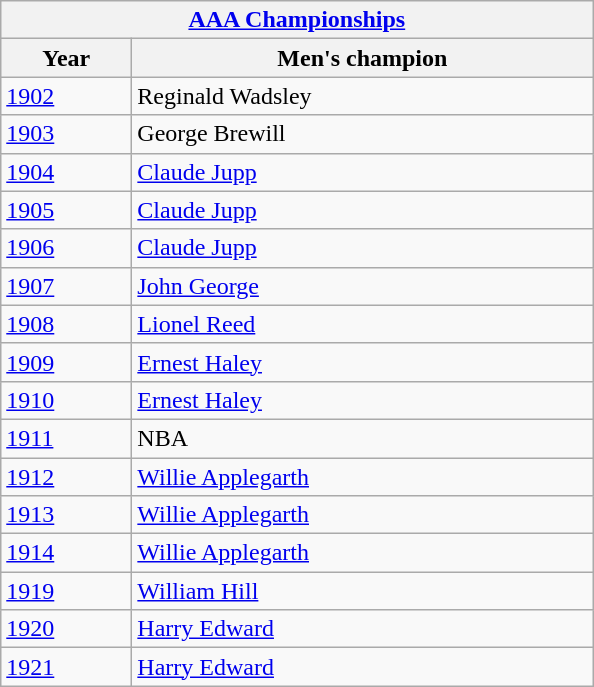<table class="wikitable">
<tr>
<th colspan="2"><a href='#'>AAA Championships</a><br></th>
</tr>
<tr>
<th width=80>Year</th>
<th width=300>Men's champion</th>
</tr>
<tr>
<td><a href='#'>1902</a></td>
<td>Reginald Wadsley</td>
</tr>
<tr>
<td><a href='#'>1903</a></td>
<td>George Brewill</td>
</tr>
<tr>
<td><a href='#'>1904</a></td>
<td><a href='#'>Claude Jupp</a></td>
</tr>
<tr>
<td><a href='#'>1905</a></td>
<td><a href='#'>Claude Jupp</a></td>
</tr>
<tr>
<td><a href='#'>1906</a></td>
<td><a href='#'>Claude Jupp</a></td>
</tr>
<tr>
<td><a href='#'>1907</a></td>
<td><a href='#'>John George</a></td>
</tr>
<tr>
<td><a href='#'>1908</a></td>
<td><a href='#'>Lionel Reed</a></td>
</tr>
<tr>
<td><a href='#'>1909</a></td>
<td><a href='#'>Ernest Haley</a></td>
</tr>
<tr>
<td><a href='#'>1910</a></td>
<td><a href='#'>Ernest Haley</a></td>
</tr>
<tr>
<td><a href='#'>1911</a></td>
<td>NBA</td>
</tr>
<tr>
<td><a href='#'>1912</a></td>
<td><a href='#'>Willie Applegarth</a></td>
</tr>
<tr>
<td><a href='#'>1913</a></td>
<td><a href='#'>Willie Applegarth</a></td>
</tr>
<tr>
<td><a href='#'>1914</a></td>
<td><a href='#'>Willie Applegarth</a></td>
</tr>
<tr>
<td><a href='#'>1919</a></td>
<td><a href='#'>William Hill</a></td>
</tr>
<tr>
<td><a href='#'>1920</a></td>
<td><a href='#'>Harry Edward</a></td>
</tr>
<tr>
<td><a href='#'>1921</a></td>
<td><a href='#'>Harry Edward</a></td>
</tr>
</table>
